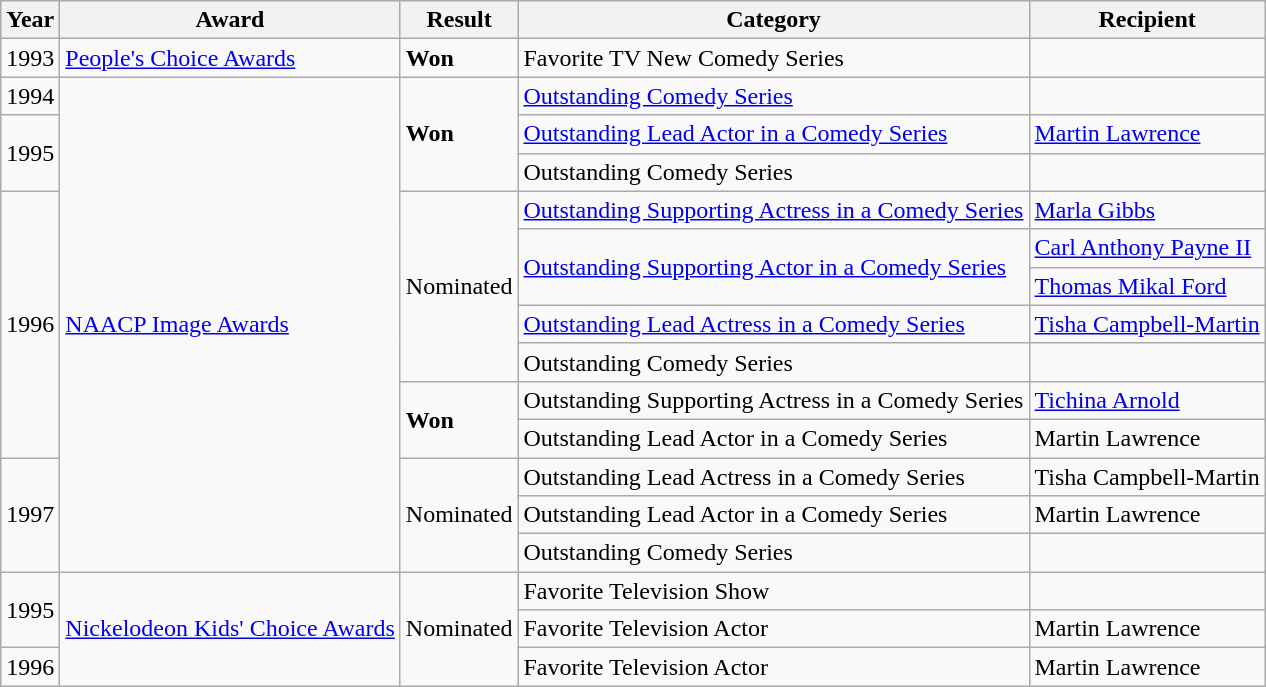<table class="wikitable">
<tr>
<th>Year</th>
<th>Award</th>
<th>Result</th>
<th>Category</th>
<th>Recipient</th>
</tr>
<tr>
<td>1993</td>
<td rowspan="1"><a href='#'>People's Choice Awards</a></td>
<td><strong>Won</strong></td>
<td>Favorite TV New Comedy Series</td>
<td></td>
</tr>
<tr>
<td>1994</td>
<td rowspan="13"><a href='#'>NAACP Image Awards</a></td>
<td rowspan="3"><strong>Won</strong></td>
<td><a href='#'>Outstanding Comedy Series</a></td>
<td></td>
</tr>
<tr>
<td rowspan="2">1995</td>
<td><a href='#'>Outstanding Lead Actor in a Comedy Series</a></td>
<td><a href='#'>Martin Lawrence</a></td>
</tr>
<tr>
<td>Outstanding Comedy Series</td>
<td></td>
</tr>
<tr>
<td rowspan="7">1996</td>
<td rowspan="5">Nominated</td>
<td><a href='#'>Outstanding Supporting Actress in a Comedy Series</a></td>
<td><a href='#'>Marla Gibbs</a></td>
</tr>
<tr>
<td rowspan="2"><a href='#'>Outstanding Supporting Actor in a Comedy Series</a></td>
<td><a href='#'>Carl Anthony Payne II</a></td>
</tr>
<tr>
<td><a href='#'>Thomas Mikal Ford</a></td>
</tr>
<tr>
<td><a href='#'>Outstanding Lead Actress in a Comedy Series</a></td>
<td><a href='#'>Tisha Campbell-Martin</a></td>
</tr>
<tr>
<td>Outstanding Comedy Series</td>
<td></td>
</tr>
<tr>
<td rowspan="2"><strong>Won</strong></td>
<td>Outstanding Supporting Actress in a Comedy Series</td>
<td><a href='#'>Tichina Arnold</a></td>
</tr>
<tr>
<td>Outstanding Lead Actor in a Comedy Series</td>
<td>Martin Lawrence</td>
</tr>
<tr>
<td rowspan="3">1997</td>
<td rowspan="3">Nominated</td>
<td>Outstanding Lead Actress in a Comedy Series</td>
<td>Tisha Campbell-Martin</td>
</tr>
<tr>
<td>Outstanding Lead Actor in a Comedy Series</td>
<td>Martin Lawrence</td>
</tr>
<tr>
<td>Outstanding Comedy Series</td>
<td></td>
</tr>
<tr>
<td rowspan="2">1995</td>
<td rowspan="3"><a href='#'>Nickelodeon Kids' Choice Awards</a></td>
<td rowspan="3">Nominated</td>
<td>Favorite Television Show</td>
<td></td>
</tr>
<tr>
<td>Favorite Television Actor</td>
<td>Martin Lawrence</td>
</tr>
<tr>
<td>1996</td>
<td>Favorite Television Actor</td>
<td>Martin Lawrence</td>
</tr>
</table>
